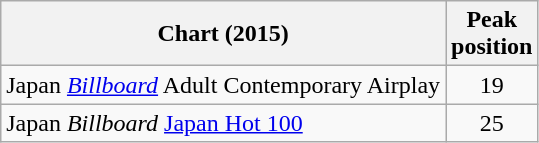<table class="wikitable sortable">
<tr>
<th>Chart (2015)</th>
<th>Peak<br>position</th>
</tr>
<tr>
<td>Japan <em><a href='#'>Billboard</a></em> Adult Contemporary Airplay</td>
<td style="text-align:center;">19</td>
</tr>
<tr>
<td>Japan <em>Billboard</em> <a href='#'>Japan Hot 100</a></td>
<td style="text-align:center;">25</td>
</tr>
</table>
